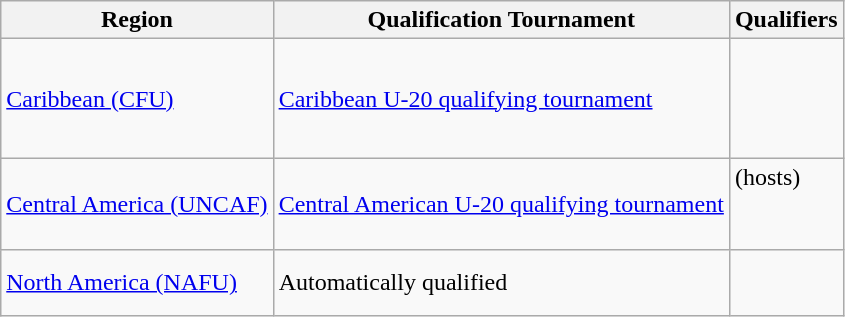<table class=wikitable>
<tr>
<th>Region</th>
<th>Qualification Tournament</th>
<th>Qualifiers</th>
</tr>
<tr>
<td><a href='#'>Caribbean (CFU)</a></td>
<td><a href='#'>Caribbean U-20 qualifying tournament</a></td>
<td> <br><br><br> <br></td>
</tr>
<tr>
<td><a href='#'>Central America (UNCAF)</a></td>
<td><a href='#'>Central American U-20 qualifying tournament</a></td>
<td> (hosts)<br>  <br> <br> </td>
</tr>
<tr>
<td><a href='#'>North America (NAFU)</a></td>
<td>Automatically qualified</td>
<td><br><br></td>
</tr>
</table>
